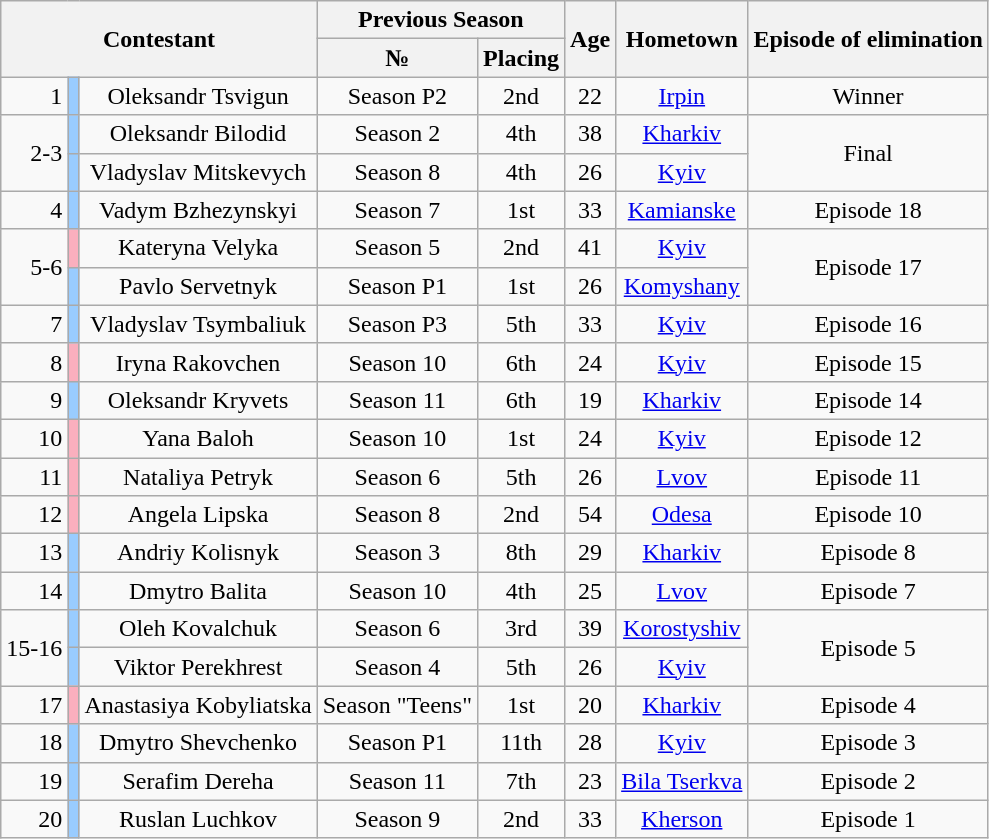<table class="wikitable" style="text-align:center" style="width:80%;">
<tr>
<th colspan="3" rowspan="2">Contestant</th>
<th colspan="2">Previous Season</th>
<th rowspan="2">Age</th>
<th rowspan="2">Hometown</th>
<th rowspan="2">Episode of elimination</th>
</tr>
<tr>
<th>№</th>
<th>Placing</th>
</tr>
<tr>
<td align="right">1</td>
<td style="background:#9cf;"></td>
<td>Oleksandr Tsvigun</td>
<td>Season P2</td>
<td>2nd</td>
<td>22</td>
<td><a href='#'>Irpin</a></td>
<td>Winner</td>
</tr>
<tr>
<td align="right" rowspan=2>2-3</td>
<td style="background:#9cf;"></td>
<td>Oleksandr Bilodid</td>
<td>Season 2</td>
<td>4th</td>
<td>38</td>
<td><a href='#'>Kharkiv</a></td>
<td rowspan=2>Final</td>
</tr>
<tr>
<td style="background:#9cf;"></td>
<td>Vladyslav Mitskevych</td>
<td>Season 8</td>
<td>4th</td>
<td>26</td>
<td><a href='#'>Kyiv</a></td>
</tr>
<tr>
<td align="right">4</td>
<td style="background:#9cf;"></td>
<td>Vadym Bzhezynskyi</td>
<td>Season 7</td>
<td>1st</td>
<td>33</td>
<td><a href='#'>Kamianske</a></td>
<td>Episode 18</td>
</tr>
<tr>
<td align="right" rowspan=2>5-6</td>
<td style="background:#faafbe"></td>
<td>Kateryna Velyka</td>
<td>Season 5</td>
<td>2nd</td>
<td>41</td>
<td><a href='#'>Kyiv</a></td>
<td rowspan=2>Episode 17</td>
</tr>
<tr>
<td style="background:#9cf;"></td>
<td>Pavlo Servetnyk</td>
<td>Season P1</td>
<td>1st</td>
<td>26</td>
<td><a href='#'>Komyshany</a></td>
</tr>
<tr>
<td align="right">7</td>
<td style="background:#9cf;"></td>
<td>Vladyslav Tsymbaliuk</td>
<td>Season P3</td>
<td>5th</td>
<td>33</td>
<td><a href='#'>Kyiv</a></td>
<td>Episode 16</td>
</tr>
<tr>
<td align="right">8</td>
<td style="background:#faafbe"></td>
<td>Iryna Rakovchen</td>
<td>Season 10</td>
<td>6th</td>
<td>24</td>
<td><a href='#'>Kyiv</a></td>
<td>Episode 15</td>
</tr>
<tr>
<td align="right">9</td>
<td style="background:#9cf;"></td>
<td>Oleksandr Kryvets</td>
<td>Season 11</td>
<td>6th</td>
<td>19</td>
<td><a href='#'>Kharkiv</a></td>
<td>Episode 14</td>
</tr>
<tr>
<td align="right">10</td>
<td style="background:#faafbe"></td>
<td>Yana Baloh</td>
<td>Season 10</td>
<td>1st</td>
<td>24</td>
<td><a href='#'>Kyiv</a></td>
<td>Episode 12</td>
</tr>
<tr>
<td align="right">11</td>
<td style="background:#faafbe"></td>
<td>Nataliya Petryk</td>
<td>Season 6</td>
<td>5th</td>
<td>26</td>
<td><a href='#'>Lvov</a></td>
<td>Episode 11</td>
</tr>
<tr>
<td align="right">12</td>
<td style="background:#faafbe"></td>
<td>Angela Lipska</td>
<td>Season 8</td>
<td>2nd</td>
<td>54</td>
<td><a href='#'>Odesa</a></td>
<td>Episode 10</td>
</tr>
<tr>
<td align="right">13</td>
<td style="background:#9cf;"></td>
<td>Andriy Kolisnyk</td>
<td>Season 3</td>
<td>8th</td>
<td>29</td>
<td><a href='#'>Kharkiv</a></td>
<td>Episode 8</td>
</tr>
<tr>
<td align="right">14</td>
<td style="background:#9cf;"></td>
<td>Dmytro Balita</td>
<td>Season 10</td>
<td>4th</td>
<td>25</td>
<td><a href='#'>Lvov</a></td>
<td>Episode 7</td>
</tr>
<tr>
<td align="right" rowspan=2>15-16</td>
<td style="background:#9cf;"></td>
<td>Oleh Kovalchuk</td>
<td>Season 6</td>
<td>3rd</td>
<td>39</td>
<td><a href='#'>Korostyshiv</a></td>
<td rowspan=2>Episode 5</td>
</tr>
<tr>
<td style="background:#9cf;"></td>
<td>Viktor Perekhrest</td>
<td>Season 4</td>
<td>5th</td>
<td>26</td>
<td><a href='#'>Kyiv</a></td>
</tr>
<tr>
<td align="right">17</td>
<td style="background:#faafbe"></td>
<td>Anastasiya Kobyliatska</td>
<td>Season "Teens"</td>
<td>1st</td>
<td>20</td>
<td><a href='#'>Kharkiv</a></td>
<td>Episode 4</td>
</tr>
<tr>
<td align="right">18</td>
<td style="background:#9cf;"></td>
<td>Dmytro Shevchenko</td>
<td>Season P1</td>
<td>11th</td>
<td>28</td>
<td><a href='#'>Kyiv</a></td>
<td>Episode 3</td>
</tr>
<tr>
<td align="right">19</td>
<td style="background:#9cf;"></td>
<td>Serafim Dereha</td>
<td>Season 11</td>
<td>7th</td>
<td>23</td>
<td><a href='#'>Bila Tserkva</a></td>
<td>Episode 2</td>
</tr>
<tr>
<td align="right">20</td>
<td style="background:#9cf;"></td>
<td>Ruslan Luchkov</td>
<td>Season 9</td>
<td>2nd</td>
<td>33</td>
<td><a href='#'>Kherson</a></td>
<td>Episode 1</td>
</tr>
</table>
